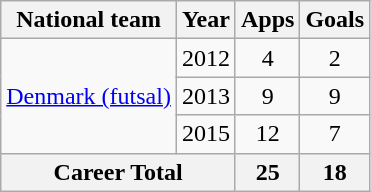<table class=wikitable style=text-align:center>
<tr>
<th>National team</th>
<th>Year</th>
<th>Apps</th>
<th>Goals</th>
</tr>
<tr>
<td rowspan=3><a href='#'>Denmark (futsal)</a></td>
<td>2012</td>
<td>4</td>
<td>2</td>
</tr>
<tr>
<td>2013</td>
<td>9</td>
<td>9</td>
</tr>
<tr>
<td>2015</td>
<td>12</td>
<td>7</td>
</tr>
<tr>
<th colspan=2>Career Total</th>
<th>25</th>
<th>18</th>
</tr>
</table>
